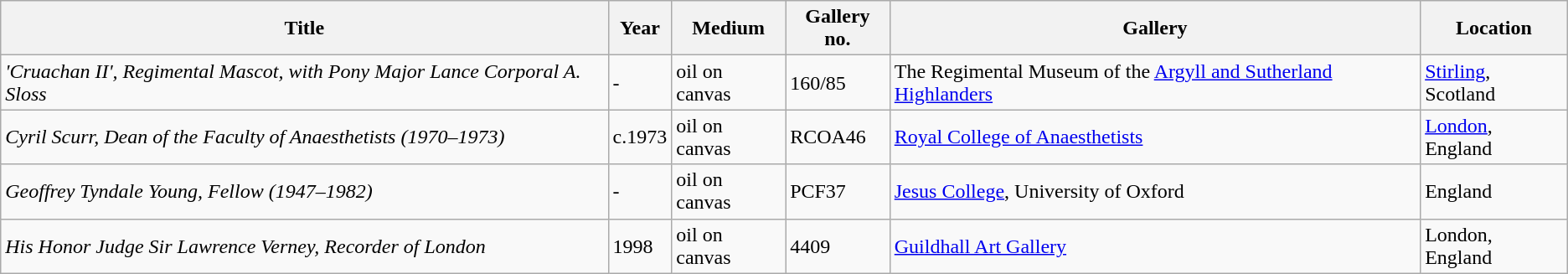<table class="wikitable">
<tr>
<th>Title</th>
<th>Year</th>
<th>Medium</th>
<th>Gallery no.</th>
<th>Gallery</th>
<th>Location</th>
</tr>
<tr>
<td><em>'Cruachan II', Regimental Mascot, with Pony Major Lance Corporal A. Sloss</em></td>
<td>-</td>
<td>oil on canvas</td>
<td>160/85</td>
<td>The Regimental Museum of the <a href='#'>Argyll and Sutherland Highlanders</a></td>
<td><a href='#'>Stirling</a>, Scotland</td>
</tr>
<tr>
<td><em>Cyril Scurr, Dean of the Faculty of Anaesthetists (1970–1973)</em></td>
<td>c.1973</td>
<td>oil on canvas</td>
<td>RCOA46</td>
<td><a href='#'>Royal College of Anaesthetists</a></td>
<td><a href='#'>London</a>, England</td>
</tr>
<tr>
<td><em>Geoffrey Tyndale Young, Fellow (1947–1982)</em></td>
<td>-</td>
<td>oil on canvas</td>
<td>PCF37</td>
<td><a href='#'>Jesus College</a>, University of Oxford</td>
<td>England</td>
</tr>
<tr>
<td><em>His Honor Judge Sir Lawrence Verney, Recorder of London</em></td>
<td>1998</td>
<td>oil on canvas</td>
<td>4409</td>
<td><a href='#'>Guildhall Art Gallery</a></td>
<td>London, England</td>
</tr>
</table>
